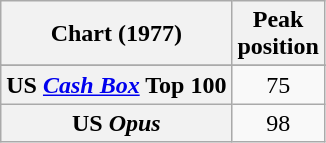<table class="wikitable sortable plainrowheaders" style="text-align:center">
<tr>
<th>Chart (1977)</th>
<th>Peak<br>position</th>
</tr>
<tr>
</tr>
<tr>
<th scope="row">US <em><a href='#'>Cash Box</a></em> Top 100</th>
<td style="text-align:center;">75</td>
</tr>
<tr>
<th scope="row">US <em>Opus</em></th>
<td style="text-align:center;">98</td>
</tr>
</table>
